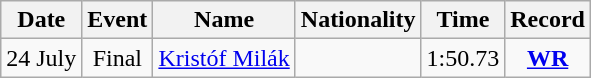<table class="wikitable" style=text-align:center>
<tr>
<th>Date</th>
<th>Event</th>
<th>Name</th>
<th>Nationality</th>
<th>Time</th>
<th>Record</th>
</tr>
<tr>
<td>24 July</td>
<td>Final</td>
<td align=left><a href='#'>Kristóf Milák</a></td>
<td align=left></td>
<td>1:50.73</td>
<td><strong><a href='#'>WR</a></strong></td>
</tr>
</table>
